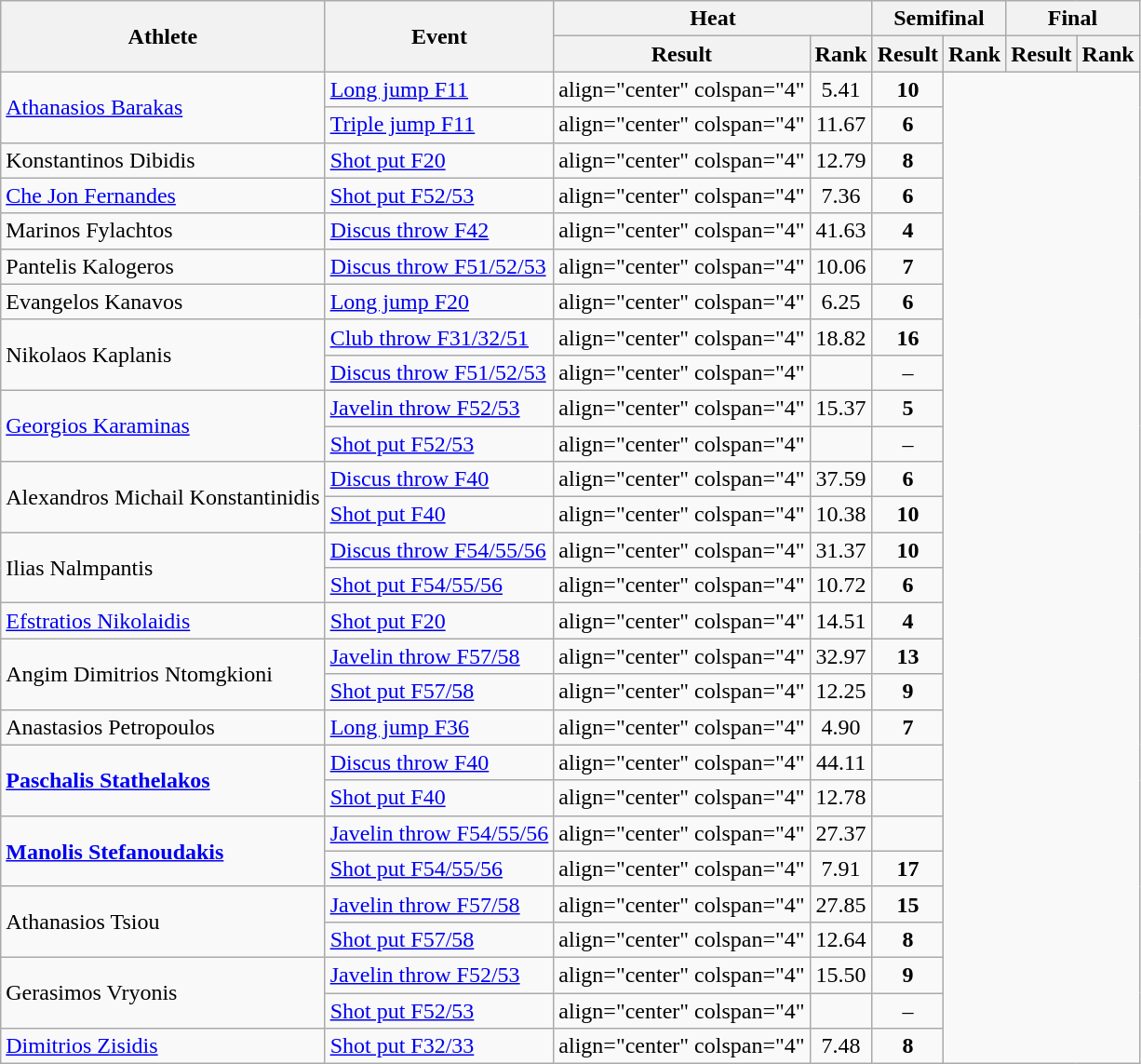<table class="wikitable">
<tr>
<th rowspan="2">Athlete</th>
<th rowspan="2">Event</th>
<th colspan="2">Heat</th>
<th colspan="2">Semifinal</th>
<th colspan="2">Final</th>
</tr>
<tr>
<th>Result</th>
<th>Rank</th>
<th>Result</th>
<th>Rank</th>
<th>Result</th>
<th>Rank</th>
</tr>
<tr>
<td rowspan=2><a href='#'>Athanasios Barakas</a></td>
<td><a href='#'>Long jump F11</a></td>
<td>align="center" colspan="4" </td>
<td align="center">5.41</td>
<td align="center"><strong>10</strong></td>
</tr>
<tr>
<td><a href='#'>Triple jump F11</a></td>
<td>align="center" colspan="4" </td>
<td align="center">11.67</td>
<td align="center"><strong>6</strong></td>
</tr>
<tr>
<td>Konstantinos Dibidis</td>
<td><a href='#'>Shot put F20</a></td>
<td>align="center" colspan="4" </td>
<td align="center">12.79</td>
<td align="center"><strong>8</strong></td>
</tr>
<tr>
<td><a href='#'>Che Jon Fernandes</a></td>
<td><a href='#'>Shot put F52/53</a></td>
<td>align="center" colspan="4" </td>
<td align="center">7.36</td>
<td align="center"><strong>6</strong></td>
</tr>
<tr>
<td>Marinos Fylachtos</td>
<td><a href='#'>Discus throw F42</a></td>
<td>align="center" colspan="4" </td>
<td align="center">41.63 <strong></strong></td>
<td align="center"><strong>4</strong></td>
</tr>
<tr>
<td>Pantelis Kalogeros</td>
<td><a href='#'>Discus throw F51/52/53</a></td>
<td>align="center" colspan="4" </td>
<td align="center">10.06 <strong></strong></td>
<td align="center"><strong>7</strong></td>
</tr>
<tr>
<td>Evangelos Kanavos</td>
<td><a href='#'>Long jump F20</a></td>
<td>align="center" colspan="4" </td>
<td align="center">6.25</td>
<td align="center"><strong>6</strong></td>
</tr>
<tr>
<td rowspan=2>Nikolaos Kaplanis</td>
<td><a href='#'>Club throw F31/32/51</a></td>
<td>align="center" colspan="4" </td>
<td align="center">18.82</td>
<td align="center"><strong>16</strong></td>
</tr>
<tr>
<td><a href='#'>Discus throw F51/52/53</a></td>
<td>align="center" colspan="4" </td>
<td align="center"></td>
<td align="center">–</td>
</tr>
<tr>
<td rowspan=2><a href='#'>Georgios Karaminas</a></td>
<td><a href='#'>Javelin throw F52/53</a></td>
<td>align="center" colspan="4" </td>
<td align="center">15.37</td>
<td align="center"><strong>5</strong></td>
</tr>
<tr>
<td><a href='#'>Shot put F52/53</a></td>
<td>align="center" colspan="4" </td>
<td align="center"></td>
<td align="center">–</td>
</tr>
<tr>
<td rowspan=2>Alexandros Michail Konstantinidis</td>
<td><a href='#'>Discus throw F40</a></td>
<td>align="center" colspan="4" </td>
<td align="center">37.59</td>
<td align="center"><strong>6</strong></td>
</tr>
<tr>
<td><a href='#'>Shot put F40</a></td>
<td>align="center" colspan="4" </td>
<td align="center">10.38</td>
<td align="center"><strong>10</strong></td>
</tr>
<tr>
<td rowspan=2>Ilias Nalmpantis</td>
<td><a href='#'>Discus throw F54/55/56</a></td>
<td>align="center" colspan="4" </td>
<td align="center">31.37 <strong></strong></td>
<td align="center"><strong>10</strong></td>
</tr>
<tr>
<td><a href='#'>Shot put F54/55/56</a></td>
<td>align="center" colspan="4" </td>
<td align="center">10.72</td>
<td align="center"><strong>6</strong></td>
</tr>
<tr>
<td><a href='#'>Efstratios Nikolaidis</a></td>
<td><a href='#'>Shot put F20</a></td>
<td>align="center" colspan="4" </td>
<td align="center">14.51 <strong></strong></td>
<td align="center"><strong>4</strong></td>
</tr>
<tr>
<td rowspan=2>Angim Dimitrios Ntomgkioni</td>
<td><a href='#'>Javelin throw F57/58</a></td>
<td>align="center" colspan="4" </td>
<td align="center">32.97</td>
<td align="center"><strong>13</strong></td>
</tr>
<tr>
<td><a href='#'>Shot put F57/58</a></td>
<td>align="center" colspan="4" </td>
<td align="center">12.25</td>
<td align="center"><strong>9</strong></td>
</tr>
<tr>
<td>Anastasios Petropoulos</td>
<td><a href='#'>Long jump F36</a></td>
<td>align="center" colspan="4" </td>
<td align="center">4.90 <strong></strong></td>
<td align="center"><strong>7</strong></td>
</tr>
<tr>
<td rowspan=2><strong><a href='#'>Paschalis Stathelakos</a></strong></td>
<td><a href='#'>Discus throw F40</a></td>
<td>align="center" colspan="4" </td>
<td align="center">44.11 <strong></strong></td>
<td align="center"></td>
</tr>
<tr>
<td><a href='#'>Shot put F40</a></td>
<td>align="center" colspan="4" </td>
<td align="center">12.78</td>
<td align="center"></td>
</tr>
<tr>
<td rowspan=2><strong><a href='#'>Manolis Stefanoudakis</a></strong></td>
<td><a href='#'>Javelin throw F54/55/56</a></td>
<td>align="center" colspan="4" </td>
<td align="center">27.37</td>
<td align="center"></td>
</tr>
<tr>
<td><a href='#'>Shot put F54/55/56</a></td>
<td>align="center" colspan="4" </td>
<td align="center">7.91</td>
<td align="center"><strong>17</strong></td>
</tr>
<tr>
<td rowspan=2>Athanasios Tsiou</td>
<td><a href='#'>Javelin throw F57/58</a></td>
<td>align="center" colspan="4" </td>
<td align="center">27.85</td>
<td align="center"><strong>15</strong></td>
</tr>
<tr>
<td><a href='#'>Shot put F57/58</a></td>
<td>align="center" colspan="4" </td>
<td align="center">12.64</td>
<td align="center"><strong>8</strong></td>
</tr>
<tr>
<td rowspan=2>Gerasimos Vryonis</td>
<td><a href='#'>Javelin throw F52/53</a></td>
<td>align="center" colspan="4" </td>
<td align="center">15.50</td>
<td align="center"><strong>9</strong></td>
</tr>
<tr>
<td><a href='#'>Shot put F52/53</a></td>
<td>align="center" colspan="4" </td>
<td align="center"></td>
<td align="center">–</td>
</tr>
<tr>
<td><a href='#'>Dimitrios Zisidis</a></td>
<td><a href='#'>Shot put F32/33</a></td>
<td>align="center" colspan="4" </td>
<td align="center">7.48</td>
<td align="center"><strong>8</strong></td>
</tr>
</table>
